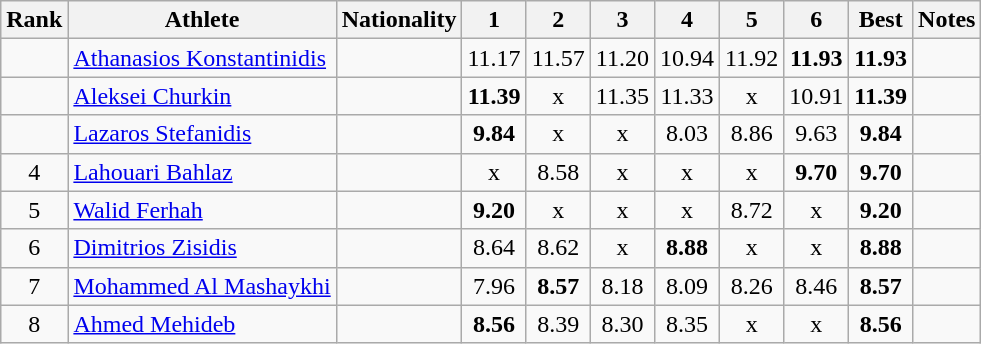<table class="wikitable sortable" style="text-align:center">
<tr>
<th>Rank</th>
<th>Athlete</th>
<th>Nationality</th>
<th>1</th>
<th>2</th>
<th>3</th>
<th>4</th>
<th>5</th>
<th>6</th>
<th>Best</th>
<th>Notes</th>
</tr>
<tr>
<td></td>
<td align=left><a href='#'>Athanasios Konstantinidis</a></td>
<td align=left></td>
<td>11.17</td>
<td>11.57</td>
<td>11.20</td>
<td>10.94</td>
<td>11.92</td>
<td><strong>11.93</strong></td>
<td><strong>11.93</strong></td>
<td></td>
</tr>
<tr>
<td></td>
<td align=left><a href='#'>Aleksei Churkin</a></td>
<td align=left></td>
<td><strong>11.39</strong></td>
<td>x</td>
<td>11.35</td>
<td>11.33</td>
<td>x</td>
<td>10.91</td>
<td><strong>11.39</strong></td>
<td></td>
</tr>
<tr>
<td></td>
<td align=left><a href='#'>Lazaros Stefanidis</a></td>
<td align=left></td>
<td><strong>9.84</strong></td>
<td>x</td>
<td>x</td>
<td>8.03</td>
<td>8.86</td>
<td>9.63</td>
<td><strong>9.84</strong></td>
<td></td>
</tr>
<tr>
<td>4</td>
<td align=left><a href='#'>Lahouari Bahlaz</a></td>
<td align=left></td>
<td>x</td>
<td>8.58</td>
<td>x</td>
<td>x</td>
<td>x</td>
<td><strong>9.70</strong></td>
<td><strong>9.70</strong></td>
<td></td>
</tr>
<tr>
<td>5</td>
<td align=left><a href='#'>Walid Ferhah</a></td>
<td align=left></td>
<td><strong>9.20</strong></td>
<td>x</td>
<td>x</td>
<td>x</td>
<td>8.72</td>
<td>x</td>
<td><strong>9.20</strong></td>
<td></td>
</tr>
<tr>
<td>6</td>
<td align=left><a href='#'>Dimitrios Zisidis</a></td>
<td align=left></td>
<td>8.64</td>
<td>8.62</td>
<td>x</td>
<td><strong>8.88</strong></td>
<td>x</td>
<td>x</td>
<td><strong>8.88</strong></td>
<td></td>
</tr>
<tr>
<td>7</td>
<td align=left><a href='#'>Mohammed Al Mashaykhi</a></td>
<td align=left></td>
<td>7.96</td>
<td><strong>8.57</strong></td>
<td>8.18</td>
<td>8.09</td>
<td>8.26</td>
<td>8.46</td>
<td><strong>8.57</strong></td>
<td></td>
</tr>
<tr>
<td>8</td>
<td align=left><a href='#'>Ahmed Mehideb</a></td>
<td align=left></td>
<td><strong>8.56</strong></td>
<td>8.39</td>
<td>8.30</td>
<td>8.35</td>
<td>x</td>
<td>x</td>
<td><strong>8.56</strong></td>
<td></td>
</tr>
</table>
